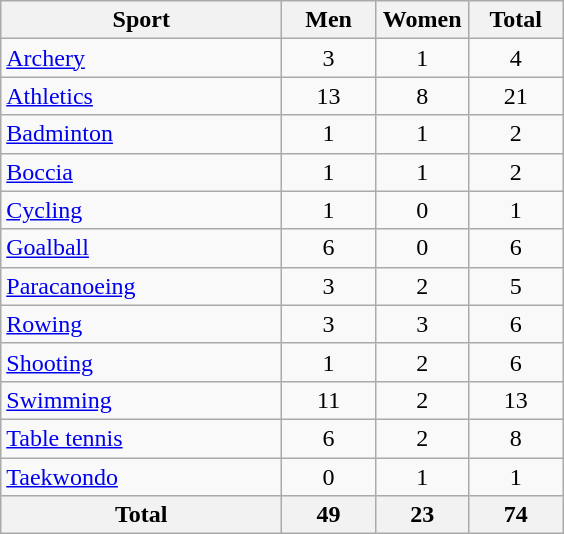<table class="wikitable sortable" style="text-align:center;">
<tr>
<th width=180>Sport</th>
<th width=55>Men</th>
<th width=55>Women</th>
<th width=55>Total</th>
</tr>
<tr>
<td align=left><a href='#'>Archery</a></td>
<td>3</td>
<td>1</td>
<td>4</td>
</tr>
<tr>
<td align=left><a href='#'>Athletics</a></td>
<td>13</td>
<td>8</td>
<td>21</td>
</tr>
<tr>
<td align=left><a href='#'>Badminton</a></td>
<td>1</td>
<td>1</td>
<td>2</td>
</tr>
<tr>
<td align=left><a href='#'>Boccia</a></td>
<td>1</td>
<td>1</td>
<td>2</td>
</tr>
<tr>
<td align=left><a href='#'>Cycling</a></td>
<td>1</td>
<td>0</td>
<td>1</td>
</tr>
<tr>
<td align=left><a href='#'>Goalball</a></td>
<td>6</td>
<td>0</td>
<td>6</td>
</tr>
<tr>
<td align=left><a href='#'>Paracanoeing</a></td>
<td>3</td>
<td>2</td>
<td>5</td>
</tr>
<tr>
<td align=left><a href='#'>Rowing</a></td>
<td>3</td>
<td>3</td>
<td>6</td>
</tr>
<tr>
<td align=left><a href='#'>Shooting</a></td>
<td>1</td>
<td>2</td>
<td>6</td>
</tr>
<tr>
<td align=left><a href='#'>Swimming</a></td>
<td>11</td>
<td>2</td>
<td>13</td>
</tr>
<tr>
<td align=left><a href='#'>Table tennis</a></td>
<td>6</td>
<td>2</td>
<td>8</td>
</tr>
<tr>
<td align=left><a href='#'>Taekwondo</a></td>
<td>0</td>
<td>1</td>
<td>1</td>
</tr>
<tr>
<th>Total</th>
<th>49</th>
<th>23</th>
<th>74</th>
</tr>
</table>
